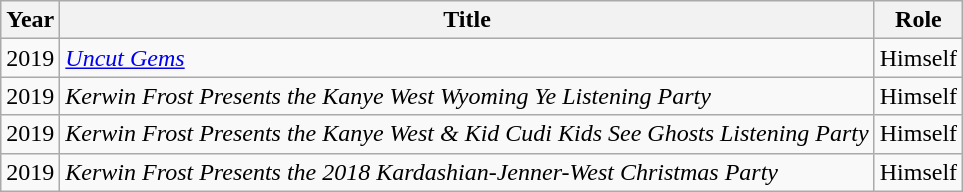<table class="wikitable">
<tr>
<th>Year</th>
<th>Title</th>
<th>Role</th>
</tr>
<tr>
<td>2019</td>
<td><em><a href='#'>Uncut Gems</a></em></td>
<td>Himself</td>
</tr>
<tr>
<td>2019</td>
<td><em>Kerwin Frost Presents the Kanye West Wyoming Ye Listening Party</em></td>
<td>Himself</td>
</tr>
<tr>
<td>2019</td>
<td><em>Kerwin Frost Presents the Kanye West & Kid Cudi Kids See Ghosts Listening Party</em></td>
<td>Himself</td>
</tr>
<tr>
<td>2019</td>
<td><em>Kerwin Frost Presents the 2018 Kardashian-Jenner-West Christmas Party</em></td>
<td>Himself</td>
</tr>
</table>
